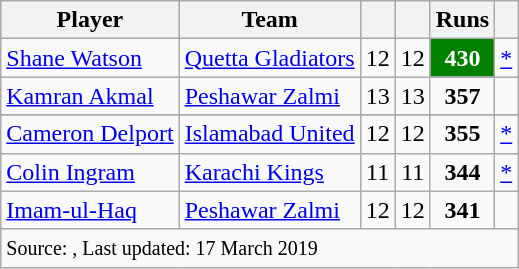<table class="wikitable" style="text-align: center;">
<tr>
<th>Player</th>
<th>Team</th>
<th></th>
<th></th>
<th>Runs</th>
<th></th>
</tr>
<tr>
<td style="text-align:left"><a href='#'>Shane Watson</a></td>
<td style="text-align:left"><a href='#'>Quetta Gladiators</a></td>
<td>12</td>
<td>12</td>
<td style="background:green;color:white"><strong>430</strong></td>
<td><a href='#'>*</a></td>
</tr>
<tr>
<td style="text-align:left"><a href='#'>Kamran Akmal</a></td>
<td style="text-align:left"><a href='#'>Peshawar Zalmi</a></td>
<td>13</td>
<td>13</td>
<td><strong>357</strong></td>
<td><a href='#'></a></td>
</tr>
<tr>
</tr>
<tr>
<td style="text-align:left"><a href='#'>Cameron Delport</a></td>
<td style="text-align:left"><a href='#'>Islamabad United</a></td>
<td>12</td>
<td>12</td>
<td><strong>355</strong></td>
<td><a href='#'>*</a></td>
</tr>
<tr>
<td style="text-align:left"><a href='#'>Colin Ingram</a></td>
<td style="text-align:left"><a href='#'>Karachi Kings</a></td>
<td>11</td>
<td>11</td>
<td><strong>344</strong></td>
<td><a href='#'>*</a></td>
</tr>
<tr>
<td style="text-align:left"><a href='#'>Imam-ul-Haq</a></td>
<td style="text-align:left"><a href='#'>Peshawar Zalmi</a></td>
<td>12</td>
<td>12</td>
<td><strong>341</strong></td>
<td><a href='#'></a></td>
</tr>
<tr>
<td colspan="27" style="text-align:left"><small>Source: , Last updated: 17 March 2019</small></td>
</tr>
</table>
